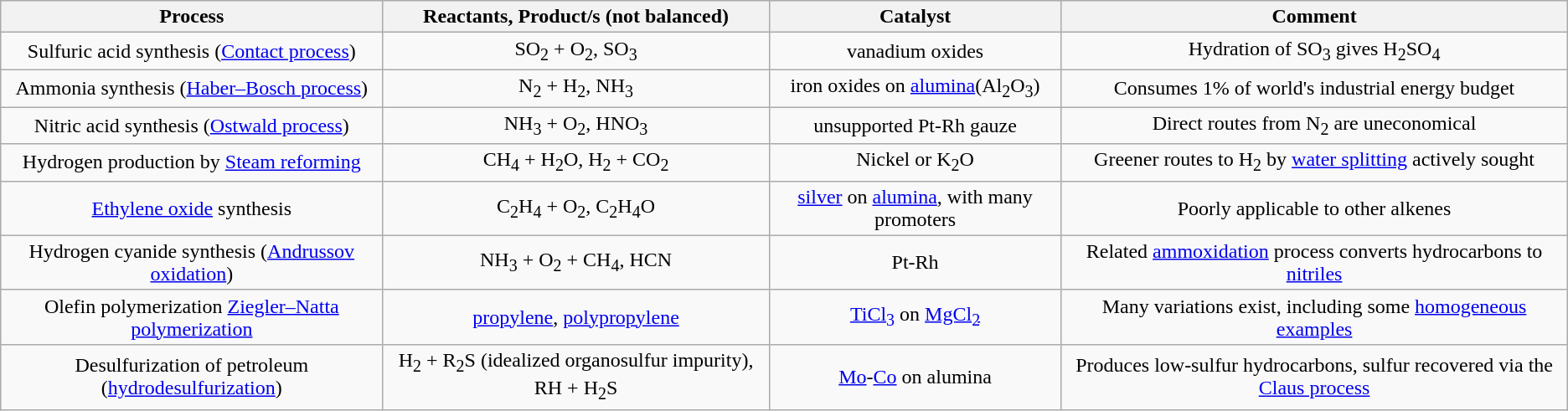<table class="wikitable" style = "text-align:center">
<tr>
<th>Process</th>
<th>Reactants, Product/s (not balanced)</th>
<th>Catalyst</th>
<th>Comment</th>
</tr>
<tr>
<td>Sulfuric acid synthesis (<a href='#'>Contact process</a>)</td>
<td>SO<sub>2</sub> + O<sub>2</sub>, SO<sub>3</sub></td>
<td>vanadium oxides</td>
<td>Hydration of SO<sub>3</sub> gives H<sub>2</sub>SO<sub>4</sub></td>
</tr>
<tr>
<td>Ammonia synthesis (<a href='#'>Haber–Bosch process</a>)</td>
<td>N<sub>2</sub> + H<sub>2</sub>, NH<sub>3</sub></td>
<td>iron oxides on <a href='#'>alumina</a>(Al<sub>2</sub>O<sub>3</sub>)</td>
<td>Consumes 1% of world's industrial energy budget</td>
</tr>
<tr>
<td>Nitric acid synthesis (<a href='#'>Ostwald process</a>)</td>
<td>NH<sub>3</sub> + O<sub>2</sub>, HNO<sub>3</sub></td>
<td>unsupported Pt-Rh gauze</td>
<td>Direct routes from N<sub>2</sub> are uneconomical</td>
</tr>
<tr>
<td>Hydrogen production by <a href='#'>Steam reforming</a></td>
<td>CH<sub>4</sub> + H<sub>2</sub>O, H<sub>2</sub> + CO<sub>2</sub></td>
<td>Nickel or K<sub>2</sub>O</td>
<td>Greener routes to H<sub>2</sub> by <a href='#'>water splitting</a> actively sought</td>
</tr>
<tr>
<td><a href='#'>Ethylene oxide</a> synthesis</td>
<td>C<sub>2</sub>H<sub>4</sub> + O<sub>2</sub>, C<sub>2</sub>H<sub>4</sub>O</td>
<td><a href='#'>silver</a> on <a href='#'>alumina</a>, with many promoters</td>
<td>Poorly applicable to other alkenes</td>
</tr>
<tr>
<td>Hydrogen cyanide synthesis (<a href='#'>Andrussov oxidation</a>)</td>
<td>NH<sub>3</sub> + O<sub>2</sub>  +  CH<sub>4</sub>, HCN</td>
<td>Pt-Rh</td>
<td>Related <a href='#'>ammoxidation</a> process converts hydrocarbons to <a href='#'>nitriles</a></td>
</tr>
<tr>
<td>Olefin polymerization <a href='#'>Ziegler–Natta polymerization</a></td>
<td><a href='#'>propylene</a>, <a href='#'>polypropylene</a></td>
<td><a href='#'>TiCl<sub>3</sub></a> on <a href='#'>MgCl<sub>2</sub></a></td>
<td>Many variations exist, including some <a href='#'>homogeneous examples</a></td>
</tr>
<tr>
<td>Desulfurization of petroleum (<a href='#'>hydrodesulfurization</a>)</td>
<td>H<sub>2</sub> + R<sub>2</sub>S (idealized organosulfur impurity), RH + H<sub>2</sub>S</td>
<td><a href='#'>Mo</a>-<a href='#'>Co</a> on alumina</td>
<td>Produces low-sulfur hydrocarbons, sulfur recovered via the <a href='#'>Claus process</a></td>
</tr>
</table>
